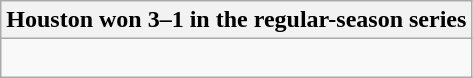<table class="wikitable collapsible collapsed">
<tr>
<th>Houston won 3–1 in the regular-season series</th>
</tr>
<tr>
<td><br>


</td>
</tr>
</table>
